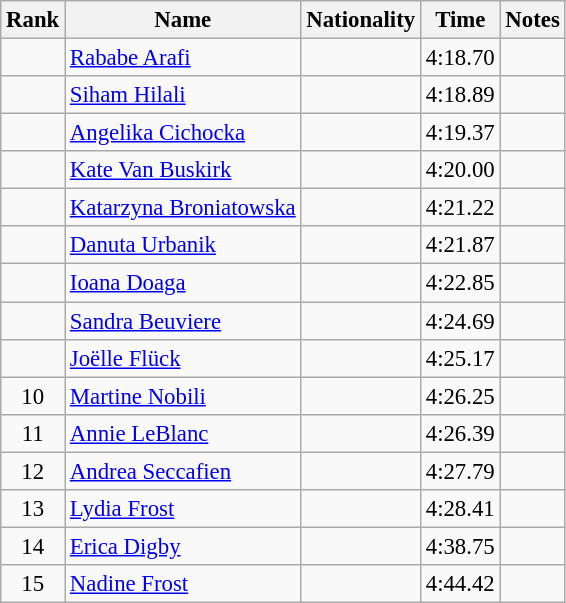<table class="wikitable sortable" style="text-align:center;font-size:95%">
<tr>
<th>Rank</th>
<th>Name</th>
<th>Nationality</th>
<th>Time</th>
<th>Notes</th>
</tr>
<tr>
<td></td>
<td align=left><a href='#'>Rababe Arafi</a></td>
<td align=left></td>
<td>4:18.70</td>
<td></td>
</tr>
<tr>
<td></td>
<td align=left><a href='#'>Siham Hilali</a></td>
<td align=left></td>
<td>4:18.89</td>
<td></td>
</tr>
<tr>
<td></td>
<td align=left><a href='#'>Angelika Cichocka</a></td>
<td align=left></td>
<td>4:19.37</td>
<td></td>
</tr>
<tr>
<td></td>
<td align=left><a href='#'>Kate Van Buskirk</a></td>
<td align=left></td>
<td>4:20.00</td>
<td></td>
</tr>
<tr>
<td></td>
<td align=left><a href='#'>Katarzyna Broniatowska</a></td>
<td align=left></td>
<td>4:21.22</td>
<td></td>
</tr>
<tr>
<td></td>
<td align=left><a href='#'>Danuta Urbanik</a></td>
<td align=left></td>
<td>4:21.87</td>
<td></td>
</tr>
<tr>
<td></td>
<td align=left><a href='#'>Ioana Doaga</a></td>
<td align=left></td>
<td>4:22.85</td>
<td></td>
</tr>
<tr>
<td></td>
<td align=left><a href='#'>Sandra Beuviere</a></td>
<td align=left></td>
<td>4:24.69</td>
<td></td>
</tr>
<tr>
<td></td>
<td align=left><a href='#'>Joëlle Flück</a></td>
<td align=left></td>
<td>4:25.17</td>
<td></td>
</tr>
<tr>
<td>10</td>
<td align=left><a href='#'>Martine Nobili</a></td>
<td align=left></td>
<td>4:26.25</td>
<td></td>
</tr>
<tr>
<td>11</td>
<td align=left><a href='#'>Annie LeBlanc</a></td>
<td align=left></td>
<td>4:26.39</td>
<td></td>
</tr>
<tr>
<td>12</td>
<td align=left><a href='#'>Andrea Seccafien</a></td>
<td align=left></td>
<td>4:27.79</td>
<td></td>
</tr>
<tr>
<td>13</td>
<td align=left><a href='#'>Lydia Frost</a></td>
<td align=left></td>
<td>4:28.41</td>
<td></td>
</tr>
<tr>
<td>14</td>
<td align=left><a href='#'>Erica Digby</a></td>
<td align=left></td>
<td>4:38.75</td>
<td></td>
</tr>
<tr>
<td>15</td>
<td align=left><a href='#'>Nadine Frost</a></td>
<td align=left></td>
<td>4:44.42</td>
<td></td>
</tr>
</table>
